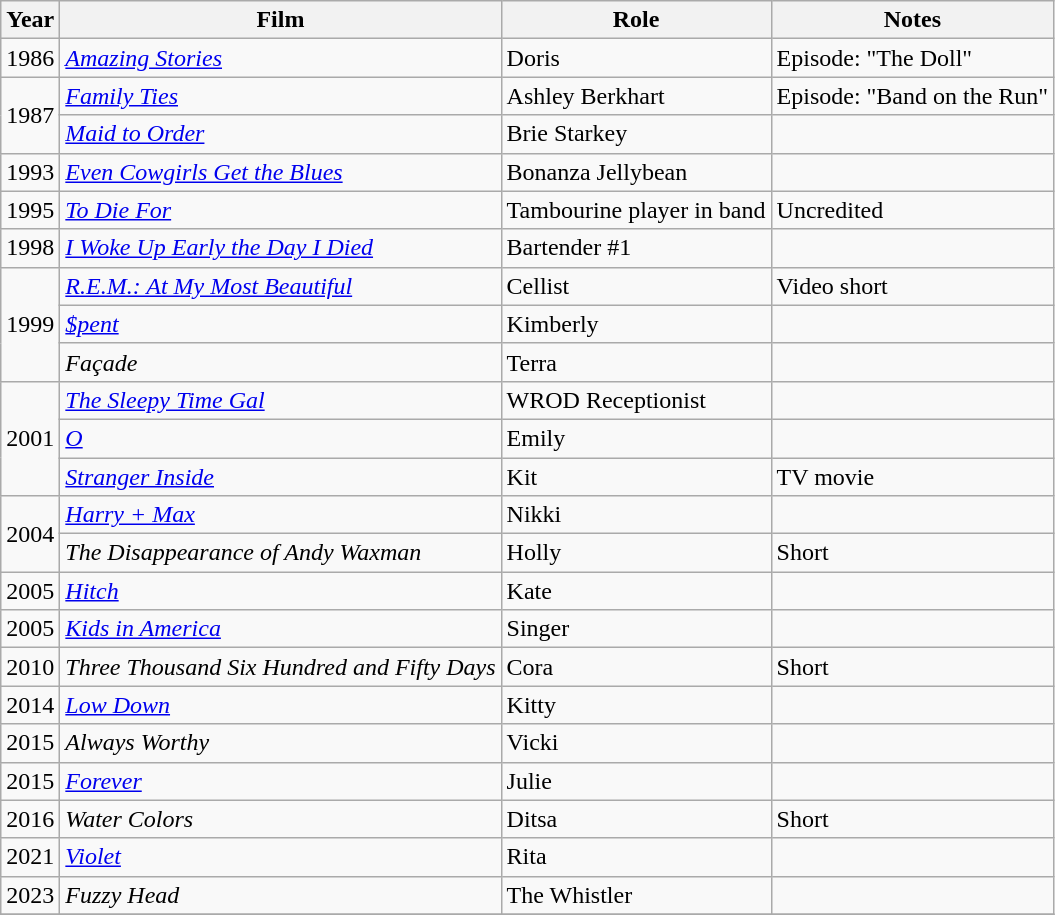<table class="wikitable">
<tr>
<th>Year</th>
<th>Film</th>
<th>Role</th>
<th>Notes</th>
</tr>
<tr>
<td>1986</td>
<td><a href='#'><em>Amazing Stories</em></a></td>
<td>Doris</td>
<td>Episode: "The Doll"</td>
</tr>
<tr>
<td rowspan="2">1987</td>
<td><em><a href='#'>Family Ties</a></em></td>
<td>Ashley Berkhart</td>
<td>Episode: "Band on the Run"</td>
</tr>
<tr>
<td><em><a href='#'>Maid to Order</a></em></td>
<td>Brie Starkey</td>
<td></td>
</tr>
<tr>
<td>1993</td>
<td><em><a href='#'>Even Cowgirls Get the Blues</a></em></td>
<td>Bonanza Jellybean</td>
<td></td>
</tr>
<tr>
<td>1995</td>
<td><em><a href='#'>To Die For</a></em></td>
<td>Tambourine player in band</td>
<td>Uncredited</td>
</tr>
<tr>
<td>1998</td>
<td><em><a href='#'>I Woke Up Early the Day I Died</a></em></td>
<td>Bartender #1</td>
<td></td>
</tr>
<tr>
<td rowspan="3">1999</td>
<td><em><a href='#'>R.E.M.: At My Most Beautiful</a></em></td>
<td>Cellist</td>
<td>Video short</td>
</tr>
<tr>
<td><em><a href='#'>$pent</a></em></td>
<td>Kimberly</td>
<td></td>
</tr>
<tr>
<td><em>Façade</em></td>
<td>Terra</td>
<td></td>
</tr>
<tr>
<td rowspan="3">2001</td>
<td><em><a href='#'>The Sleepy Time Gal</a></em></td>
<td>WROD Receptionist</td>
<td></td>
</tr>
<tr>
<td><em><a href='#'>O</a></em></td>
<td>Emily</td>
<td></td>
</tr>
<tr>
<td><em><a href='#'>Stranger Inside</a></em></td>
<td>Kit</td>
<td>TV movie</td>
</tr>
<tr>
<td rowspan="2">2004</td>
<td><em><a href='#'>Harry + Max</a></em></td>
<td>Nikki</td>
<td></td>
</tr>
<tr>
<td><em>The Disappearance of Andy Waxman</em></td>
<td>Holly</td>
<td>Short</td>
</tr>
<tr>
<td>2005</td>
<td><em><a href='#'>Hitch</a></em></td>
<td>Kate</td>
<td></td>
</tr>
<tr>
<td>2005</td>
<td><em><a href='#'>Kids in America</a></em></td>
<td>Singer</td>
<td></td>
</tr>
<tr>
<td>2010</td>
<td><em>Three Thousand Six Hundred and Fifty Days</em></td>
<td>Cora</td>
<td>Short</td>
</tr>
<tr>
<td>2014</td>
<td><em><a href='#'>Low Down</a></em></td>
<td>Kitty</td>
<td></td>
</tr>
<tr>
<td>2015</td>
<td><em>Always Worthy</em></td>
<td>Vicki</td>
<td></td>
</tr>
<tr>
<td>2015</td>
<td><em><a href='#'>Forever</a></em></td>
<td>Julie</td>
<td></td>
</tr>
<tr>
<td>2016</td>
<td><em>Water Colors</em></td>
<td>Ditsa</td>
<td>Short</td>
</tr>
<tr>
<td>2021</td>
<td><em><a href='#'>Violet</a></em></td>
<td>Rita</td>
<td></td>
</tr>
<tr>
<td>2023</td>
<td><em>Fuzzy Head</em></td>
<td>The Whistler</td>
<td></td>
</tr>
<tr>
</tr>
</table>
